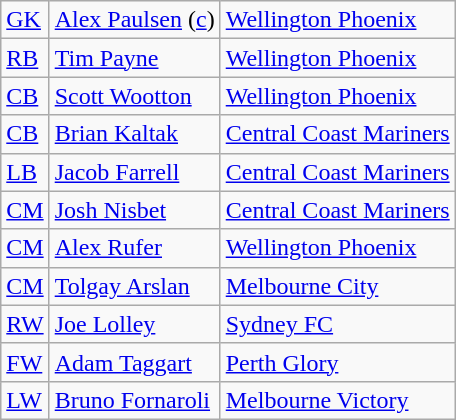<table class="wikitable">
<tr>
<td><a href='#'>GK</a></td>
<td> <a href='#'>Alex Paulsen</a> (<a href='#'>c</a>)</td>
<td><a href='#'>Wellington Phoenix</a></td>
</tr>
<tr>
<td><a href='#'>RB</a></td>
<td> <a href='#'>Tim Payne</a></td>
<td><a href='#'>Wellington Phoenix</a></td>
</tr>
<tr>
<td><a href='#'>CB</a></td>
<td> <a href='#'>Scott Wootton</a></td>
<td><a href='#'>Wellington Phoenix</a></td>
</tr>
<tr>
<td><a href='#'>CB</a></td>
<td> <a href='#'>Brian Kaltak</a></td>
<td><a href='#'>Central Coast Mariners</a></td>
</tr>
<tr>
<td><a href='#'>LB</a></td>
<td> <a href='#'>Jacob Farrell</a></td>
<td><a href='#'>Central Coast Mariners</a></td>
</tr>
<tr>
<td><a href='#'>CM</a></td>
<td> <a href='#'>Josh Nisbet</a></td>
<td><a href='#'>Central Coast Mariners</a></td>
</tr>
<tr>
<td><a href='#'>CM</a></td>
<td> <a href='#'>Alex Rufer</a></td>
<td><a href='#'>Wellington Phoenix</a></td>
</tr>
<tr>
<td><a href='#'>CM</a></td>
<td> <a href='#'>Tolgay Arslan</a></td>
<td><a href='#'>Melbourne City</a></td>
</tr>
<tr>
<td><a href='#'>RW</a></td>
<td> <a href='#'>Joe Lolley</a></td>
<td><a href='#'>Sydney FC</a></td>
</tr>
<tr>
<td><a href='#'>FW</a></td>
<td> <a href='#'>Adam Taggart</a></td>
<td><a href='#'>Perth Glory</a></td>
</tr>
<tr>
<td><a href='#'>LW</a></td>
<td> <a href='#'>Bruno Fornaroli</a></td>
<td><a href='#'>Melbourne Victory</a></td>
</tr>
</table>
